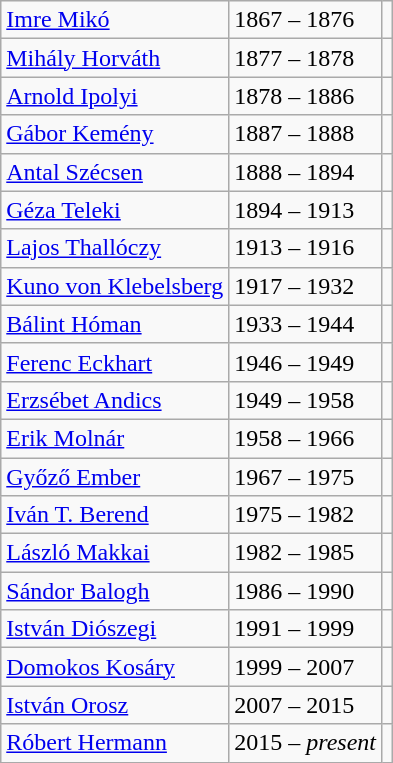<table class="wikitable">
<tr>
<td><a href='#'>Imre Mikó</a></td>
<td>1867 – 1876</td>
<td></td>
</tr>
<tr>
<td><a href='#'>Mihály Horváth</a></td>
<td>1877 – 1878</td>
<td></td>
</tr>
<tr>
<td><a href='#'>Arnold Ipolyi</a></td>
<td>1878 – 1886</td>
<td></td>
</tr>
<tr>
<td><a href='#'>Gábor Kemény</a></td>
<td>1887 – 1888</td>
<td></td>
</tr>
<tr>
<td><a href='#'>Antal Szécsen</a></td>
<td>1888 – 1894</td>
<td></td>
</tr>
<tr>
<td><a href='#'>Géza Teleki</a></td>
<td>1894 – 1913</td>
<td></td>
</tr>
<tr>
<td><a href='#'>Lajos Thallóczy</a></td>
<td>1913 – 1916</td>
<td></td>
</tr>
<tr>
<td><a href='#'>Kuno von Klebelsberg</a></td>
<td>1917 – 1932</td>
<td></td>
</tr>
<tr>
<td><a href='#'>Bálint Hóman</a></td>
<td>1933 – 1944</td>
<td></td>
</tr>
<tr>
<td><a href='#'>Ferenc Eckhart</a></td>
<td>1946 – 1949</td>
<td></td>
</tr>
<tr>
<td><a href='#'>Erzsébet Andics</a></td>
<td>1949 – 1958</td>
<td></td>
</tr>
<tr>
<td><a href='#'>Erik Molnár</a></td>
<td>1958 – 1966</td>
<td></td>
</tr>
<tr>
<td><a href='#'>Győző Ember</a></td>
<td>1967 – 1975</td>
<td></td>
</tr>
<tr>
<td><a href='#'>Iván T. Berend</a></td>
<td>1975 – 1982</td>
<td></td>
</tr>
<tr>
<td><a href='#'>László Makkai</a></td>
<td>1982 – 1985</td>
<td></td>
</tr>
<tr>
<td><a href='#'>Sándor Balogh</a></td>
<td>1986 – 1990</td>
<td></td>
</tr>
<tr>
<td><a href='#'>István Diószegi</a></td>
<td>1991 – 1999</td>
<td></td>
</tr>
<tr>
<td><a href='#'>Domokos Kosáry</a></td>
<td>1999 – 2007</td>
<td></td>
</tr>
<tr>
<td><a href='#'>István Orosz</a></td>
<td>2007 – 2015</td>
<td></td>
</tr>
<tr>
<td><a href='#'>Róbert Hermann</a></td>
<td>2015 – <em>present</em></td>
<td></td>
</tr>
</table>
